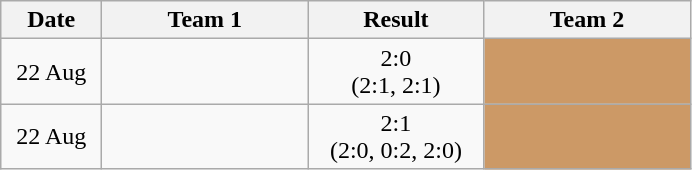<table class="wikitable" style="text-align:center">
<tr>
<th width=60>Date</th>
<th width=130>Team 1</th>
<th width=110>Result</th>
<th width=130>Team 2</th>
</tr>
<tr>
<td>22 Aug</td>
<td style="text-align:right;"></td>
<td>2:0 <br> (2:1, 2:1)</td>
<td style="text-align:left;" bgcolor=#cc9966></td>
</tr>
<tr>
<td>22 Aug</td>
<td style="text-align:right;"></td>
<td>2:1 <br> (2:0, 0:2, 2:0)</td>
<td style="text-align:left;" bgcolor=#cc9966></td>
</tr>
</table>
